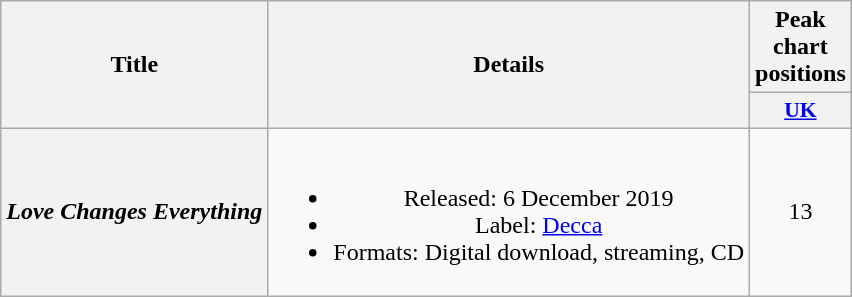<table class="wikitable plainrowheaders" style="text-align:center;">
<tr>
<th scope="col" rowspan="2">Title</th>
<th scope="col" rowspan="2">Details</th>
<th scope="col" colspan="1">Peak chart positions</th>
</tr>
<tr>
<th scope="col" style="width:4em;font-size:90%;"><a href='#'>UK</a><br></th>
</tr>
<tr>
<th scope="row"><em>Love Changes Everything</em></th>
<td><br><ul><li>Released: 6 December 2019</li><li>Label: <a href='#'>Decca</a></li><li>Formats: Digital download, streaming, CD</li></ul></td>
<td>13</td>
</tr>
</table>
